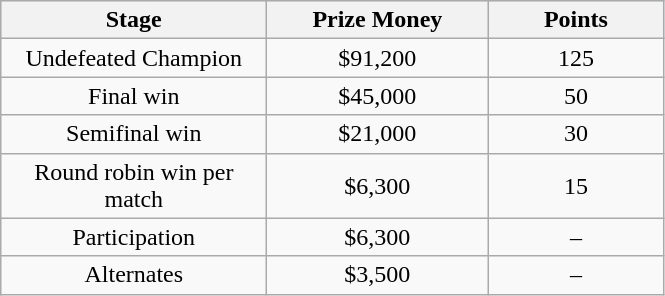<table class=wikitable style=text-align:center style="margin:1em auto;">
<tr bgcolor="#d1e4fd">
<th width="170">Stage</th>
<th width="140">Prize Money</th>
<th width="110">Points</th>
</tr>
<tr align="center">
<td>Undefeated Champion</td>
<td>$91,200</td>
<td>125</td>
</tr>
<tr align="center">
<td>Final win</td>
<td>$45,000</td>
<td>50</td>
</tr>
<tr align="center">
<td>Semifinal win</td>
<td>$21,000</td>
<td>30</td>
</tr>
<tr align="center">
<td>Round robin win per match</td>
<td>$6,300</td>
<td>15</td>
</tr>
<tr align="center">
<td>Participation</td>
<td>$6,300</td>
<td>–</td>
</tr>
<tr align="center">
<td>Alternates</td>
<td>$3,500</td>
<td>–</td>
</tr>
</table>
